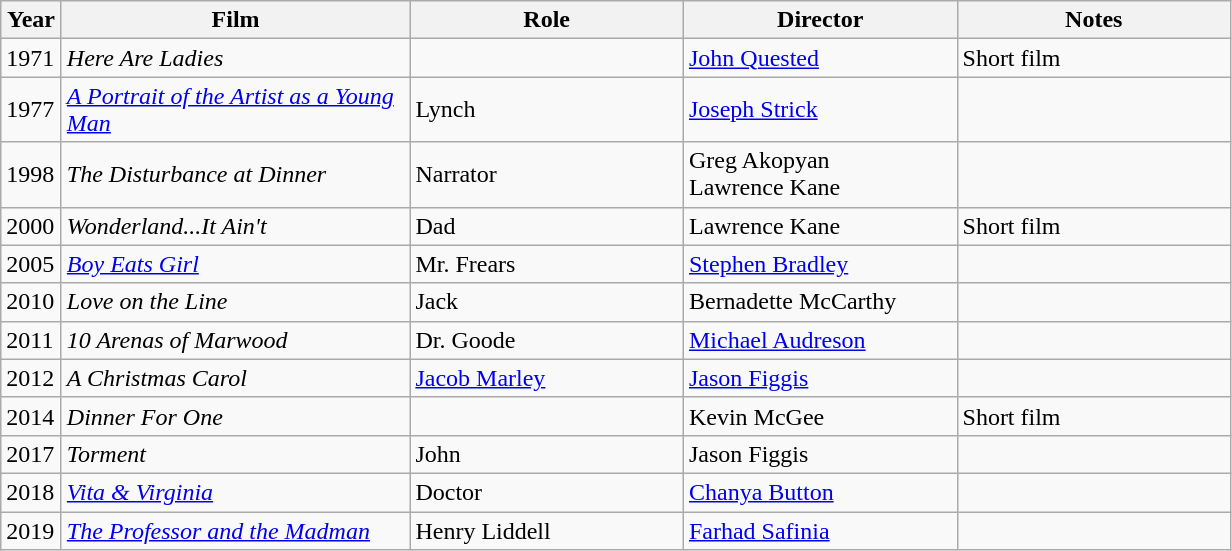<table class="wikitable">
<tr>
<th width="33">Year</th>
<th width="225">Film</th>
<th width="175">Role</th>
<th width="175">Director</th>
<th width="175">Notes</th>
</tr>
<tr>
<td>1971</td>
<td><em>Here Are Ladies</em></td>
<td></td>
<td><a href='#'>John Quested</a></td>
<td>Short film</td>
</tr>
<tr>
<td>1977</td>
<td><em><a href='#'>A Portrait of the Artist as a Young Man</a></em></td>
<td>Lynch</td>
<td><a href='#'>Joseph Strick</a></td>
<td></td>
</tr>
<tr>
<td>1998</td>
<td><em>The Disturbance at Dinner</em></td>
<td>Narrator</td>
<td>Greg Akopyan<br>Lawrence Kane</td>
<td></td>
</tr>
<tr>
<td>2000</td>
<td><em>Wonderland...It Ain't</em></td>
<td>Dad</td>
<td>Lawrence Kane</td>
<td>Short film</td>
</tr>
<tr>
<td>2005</td>
<td><em><a href='#'>Boy Eats Girl</a></em></td>
<td>Mr. Frears</td>
<td><a href='#'>Stephen Bradley</a></td>
<td></td>
</tr>
<tr>
<td>2010</td>
<td><em>Love on the Line</em></td>
<td>Jack</td>
<td>Bernadette McCarthy</td>
<td></td>
</tr>
<tr>
<td>2011</td>
<td><em>10 Arenas of Marwood</em></td>
<td>Dr. Goode</td>
<td><a href='#'>Michael Audreson</a></td>
<td></td>
</tr>
<tr>
<td>2012</td>
<td><em>A Christmas Carol</em></td>
<td><a href='#'>Jacob Marley</a></td>
<td><a href='#'>Jason Figgis</a></td>
<td></td>
</tr>
<tr>
<td>2014</td>
<td><em>Dinner For One</em></td>
<td></td>
<td>Kevin McGee</td>
<td>Short film</td>
</tr>
<tr>
<td>2017</td>
<td><em>Torment</em></td>
<td>John</td>
<td>Jason Figgis</td>
<td></td>
</tr>
<tr>
<td>2018</td>
<td><em><a href='#'>Vita & Virginia</a></em></td>
<td>Doctor</td>
<td><a href='#'>Chanya Button</a></td>
<td></td>
</tr>
<tr>
<td>2019</td>
<td><em><a href='#'>The Professor and the Madman</a></em></td>
<td>Henry Liddell</td>
<td><a href='#'>Farhad Safinia</a></td>
<td></td>
</tr>
</table>
